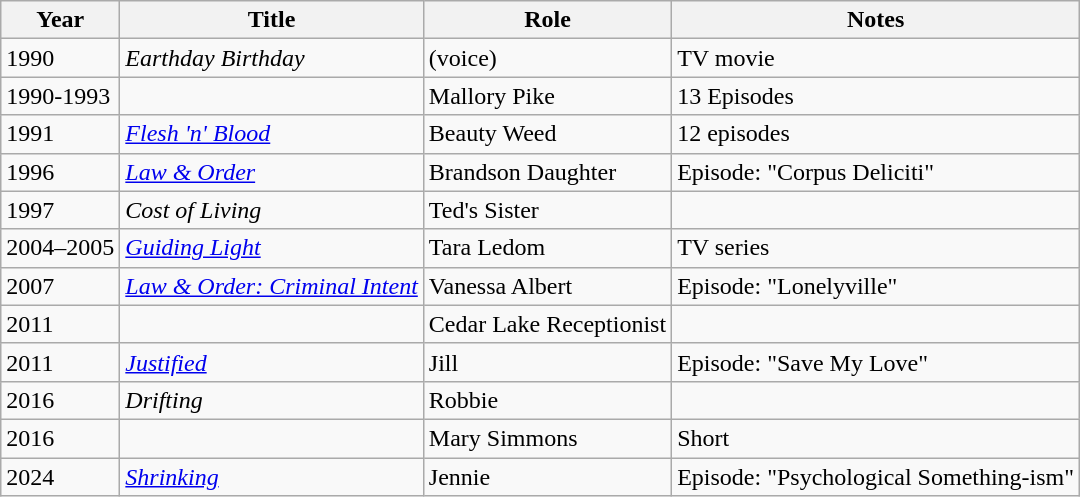<table class="wikitable sortable">
<tr>
<th>Year</th>
<th>Title</th>
<th>Role</th>
<th class="unsortable">Notes</th>
</tr>
<tr>
<td>1990</td>
<td><em>Earthday Birthday</em></td>
<td>(voice)</td>
<td>TV movie</td>
</tr>
<tr>
<td>1990-1993</td>
<td><em></em></td>
<td>Mallory Pike</td>
<td>13 Episodes</td>
</tr>
<tr>
<td>1991</td>
<td><em><a href='#'>Flesh 'n' Blood</a></em></td>
<td>Beauty Weed</td>
<td>12 episodes</td>
</tr>
<tr>
<td>1996</td>
<td><em><a href='#'>Law & Order</a></em></td>
<td>Brandson Daughter</td>
<td>Episode: "Corpus Deliciti"</td>
</tr>
<tr>
<td>1997</td>
<td><em>Cost of Living</em></td>
<td>Ted's Sister</td>
<td></td>
</tr>
<tr>
<td>2004–2005</td>
<td><em><a href='#'>Guiding Light</a></em></td>
<td>Tara Ledom</td>
<td>TV series</td>
</tr>
<tr>
<td>2007</td>
<td><em><a href='#'>Law & Order: Criminal Intent</a></em></td>
<td>Vanessa Albert</td>
<td>Episode: "Lonelyville"</td>
</tr>
<tr>
<td>2011</td>
<td><em></em></td>
<td>Cedar Lake Receptionist</td>
<td></td>
</tr>
<tr>
<td>2011</td>
<td><em><a href='#'>Justified</a></em></td>
<td>Jill</td>
<td>Episode: "Save My Love"</td>
</tr>
<tr>
<td>2016</td>
<td><em>Drifting</em></td>
<td>Robbie</td>
</tr>
<tr>
<td>2016</td>
<td><em></em></td>
<td>Mary Simmons</td>
<td>Short</td>
</tr>
<tr>
<td>2024</td>
<td><em><a href='#'>Shrinking</a></em></td>
<td>Jennie</td>
<td>Episode: "Psychological Something-ism"</td>
</tr>
</table>
